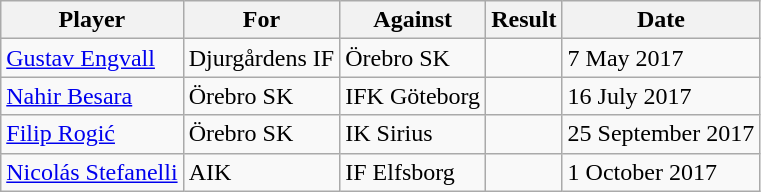<table class="wikitable sortable">
<tr>
<th>Player</th>
<th>For</th>
<th>Against</th>
<th align=center>Result</th>
<th>Date</th>
</tr>
<tr>
<td> <a href='#'>Gustav Engvall</a></td>
<td>Djurgårdens IF</td>
<td>Örebro SK</td>
<td align=center></td>
<td>7 May 2017</td>
</tr>
<tr>
<td> <a href='#'>Nahir Besara</a></td>
<td>Örebro SK</td>
<td>IFK Göteborg</td>
<td align=center></td>
<td>16 July 2017</td>
</tr>
<tr>
<td> <a href='#'>Filip Rogić</a></td>
<td>Örebro SK</td>
<td>IK Sirius</td>
<td align=center></td>
<td>25 September 2017</td>
</tr>
<tr>
<td> <a href='#'>Nicolás Stefanelli</a></td>
<td>AIK</td>
<td>IF Elfsborg</td>
<td align=center></td>
<td>1 October 2017</td>
</tr>
</table>
